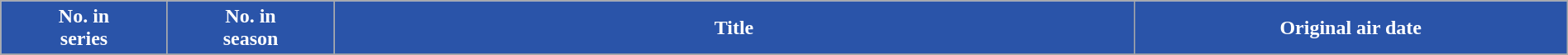<table class="wikitable plainrowheaders" style="width:100%">
<tr style="color:white">
<th scope=col  style="background:#2A54A9;" width=5%>No. in<br>series</th>
<th scope=col  style="background:#2A54A9;" width=5%>No. in<br>season</th>
<th scope=col  style="background:#2A54A9;" width=24%>Title</th>
<th scope=col  style="background:#2A54A9;" width=13%>Original air date</th>
</tr>
<tr>
</tr>
</table>
